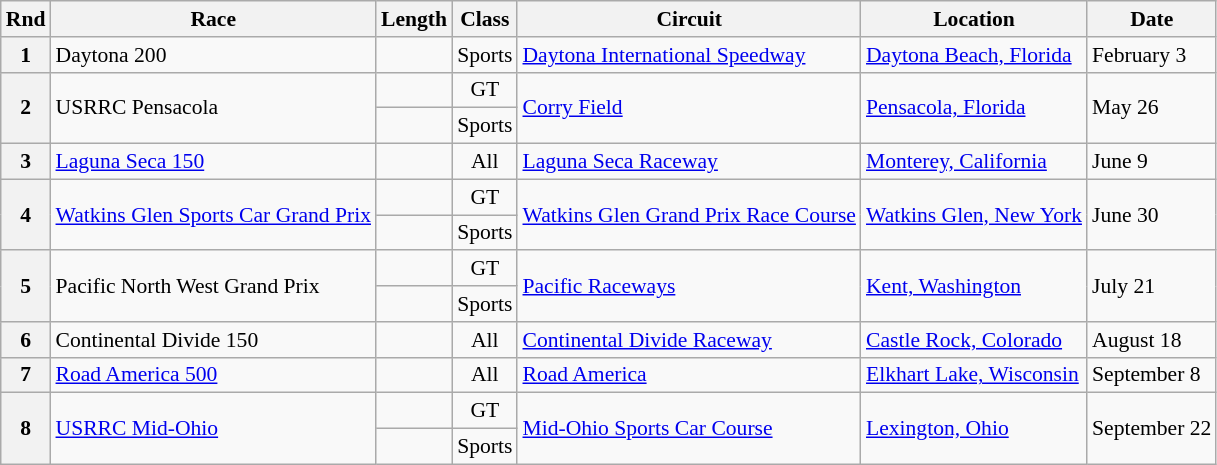<table class="wikitable" style="font-size: 90%;">
<tr>
<th>Rnd</th>
<th>Race</th>
<th>Length</th>
<th>Class</th>
<th>Circuit</th>
<th>Location</th>
<th>Date</th>
</tr>
<tr>
<th>1</th>
<td>Daytona 200</td>
<td></td>
<td align="center">Sports</td>
<td><a href='#'>Daytona International Speedway</a></td>
<td><a href='#'>Daytona Beach, Florida</a></td>
<td>February 3</td>
</tr>
<tr>
<th rowspan=2>2</th>
<td rowspan=2>USRRC Pensacola</td>
<td></td>
<td align="center">GT</td>
<td rowspan=2><a href='#'>Corry Field</a></td>
<td rowspan=2><a href='#'>Pensacola, Florida</a></td>
<td rowspan=2>May 26</td>
</tr>
<tr>
<td></td>
<td align="center">Sports</td>
</tr>
<tr>
<th>3</th>
<td><a href='#'>Laguna Seca 150</a></td>
<td></td>
<td align="center">All</td>
<td><a href='#'>Laguna Seca Raceway</a></td>
<td><a href='#'>Monterey, California</a></td>
<td>June 9</td>
</tr>
<tr>
<th rowspan=2>4</th>
<td rowspan=2><a href='#'>Watkins Glen Sports Car Grand Prix</a></td>
<td></td>
<td align="center">GT</td>
<td rowspan=2><a href='#'>Watkins Glen Grand Prix Race Course</a></td>
<td rowspan=2><a href='#'>Watkins Glen, New York</a></td>
<td rowspan=2>June 30</td>
</tr>
<tr>
<td></td>
<td align="center">Sports</td>
</tr>
<tr>
<th rowspan=2>5</th>
<td rowspan=2>Pacific North West Grand Prix</td>
<td></td>
<td align="center">GT</td>
<td rowspan=2><a href='#'>Pacific Raceways</a></td>
<td rowspan=2><a href='#'>Kent, Washington</a></td>
<td rowspan=2>July 21</td>
</tr>
<tr>
<td></td>
<td align="center">Sports</td>
</tr>
<tr>
<th>6</th>
<td>Continental Divide 150</td>
<td></td>
<td align="center">All</td>
<td><a href='#'>Continental Divide Raceway</a></td>
<td><a href='#'>Castle Rock, Colorado</a></td>
<td>August 18</td>
</tr>
<tr>
<th>7</th>
<td><a href='#'>Road America 500</a></td>
<td align="center"></td>
<td align="center">All</td>
<td><a href='#'>Road America</a></td>
<td><a href='#'>Elkhart Lake, Wisconsin</a></td>
<td>September 8</td>
</tr>
<tr>
<th rowspan=2>8</th>
<td rowspan=2><a href='#'>USRRC Mid-Ohio</a></td>
<td></td>
<td align="center">GT</td>
<td rowspan=2><a href='#'>Mid-Ohio Sports Car Course</a></td>
<td rowspan=2><a href='#'>Lexington, Ohio</a></td>
<td rowspan=2>September 22</td>
</tr>
<tr>
<td></td>
<td align="center">Sports</td>
</tr>
</table>
